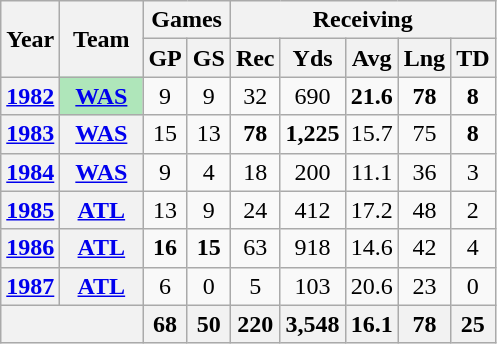<table class="wikitable" style="text-align:center">
<tr>
<th rowspan="2">Year</th>
<th rowspan="2">Team</th>
<th colspan="2">Games</th>
<th colspan="5">Receiving</th>
</tr>
<tr>
<th>GP</th>
<th>GS</th>
<th>Rec</th>
<th>Yds</th>
<th>Avg</th>
<th>Lng</th>
<th>TD</th>
</tr>
<tr>
<th><a href='#'>1982</a></th>
<th style="background:#afe6ba; width:3em;"><a href='#'>WAS</a></th>
<td>9</td>
<td>9</td>
<td>32</td>
<td>690</td>
<td><strong>21.6</strong></td>
<td><strong>78</strong></td>
<td><strong>8</strong></td>
</tr>
<tr>
<th><a href='#'>1983</a></th>
<th><a href='#'>WAS</a></th>
<td>15</td>
<td>13</td>
<td><strong>78</strong></td>
<td><strong>1,225</strong></td>
<td>15.7</td>
<td>75</td>
<td><strong>8</strong></td>
</tr>
<tr>
<th><a href='#'>1984</a></th>
<th><a href='#'>WAS</a></th>
<td>9</td>
<td>4</td>
<td>18</td>
<td>200</td>
<td>11.1</td>
<td>36</td>
<td>3</td>
</tr>
<tr>
<th><a href='#'>1985</a></th>
<th><a href='#'>ATL</a></th>
<td>13</td>
<td>9</td>
<td>24</td>
<td>412</td>
<td>17.2</td>
<td>48</td>
<td>2</td>
</tr>
<tr>
<th><a href='#'>1986</a></th>
<th><a href='#'>ATL</a></th>
<td><strong>16</strong></td>
<td><strong>15</strong></td>
<td>63</td>
<td>918</td>
<td>14.6</td>
<td>42</td>
<td>4</td>
</tr>
<tr>
<th><a href='#'>1987</a></th>
<th><a href='#'>ATL</a></th>
<td>6</td>
<td>0</td>
<td>5</td>
<td>103</td>
<td>20.6</td>
<td>23</td>
<td>0</td>
</tr>
<tr>
<th colspan="2"></th>
<th>68</th>
<th>50</th>
<th>220</th>
<th>3,548</th>
<th>16.1</th>
<th>78</th>
<th>25</th>
</tr>
</table>
